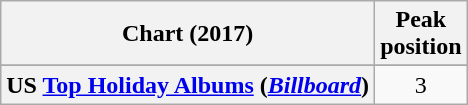<table class="wikitable sortable plainrowheaders" style="text-align:center">
<tr>
<th scope="col">Chart (2017)</th>
<th scope="col">Peak<br> position</th>
</tr>
<tr>
</tr>
<tr>
<th scope="row">US <a href='#'>Top Holiday Albums</a> (<em><a href='#'>Billboard</a></em>)</th>
<td>3</td>
</tr>
</table>
